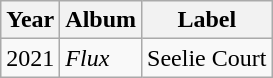<table class="wikitable">
<tr>
<th>Year</th>
<th>Album</th>
<th>Label</th>
</tr>
<tr>
<td>2021</td>
<td><em>Flux</em></td>
<td style="text-align:center;">Seelie Court</td>
</tr>
</table>
